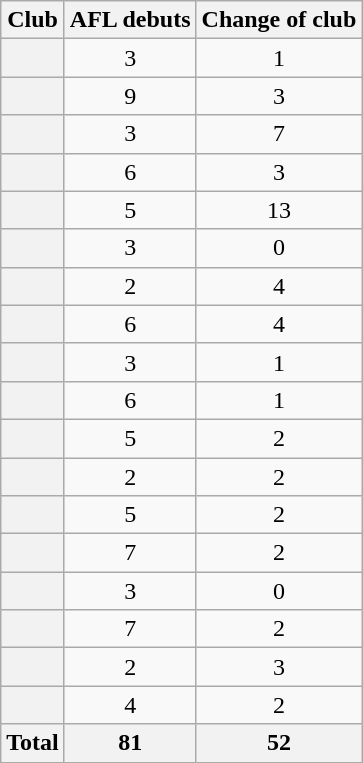<table class="wikitable plainrowheaders sortable" style="text-align:center;">
<tr>
<th scope="col">Club</th>
<th scope="col">AFL debuts</th>
<th scope="col">Change of club</th>
</tr>
<tr>
<th scope="row"></th>
<td>3</td>
<td>1</td>
</tr>
<tr>
<th scope="row"></th>
<td>9</td>
<td>3</td>
</tr>
<tr>
<th scope="row"></th>
<td>3</td>
<td>7</td>
</tr>
<tr>
<th scope="row"></th>
<td>6</td>
<td>3</td>
</tr>
<tr>
<th scope="row"></th>
<td>5</td>
<td>13</td>
</tr>
<tr>
<th scope="row"></th>
<td>3</td>
<td>0</td>
</tr>
<tr>
<th scope="row"></th>
<td>2</td>
<td>4</td>
</tr>
<tr>
<th scope="row"></th>
<td>6</td>
<td>4</td>
</tr>
<tr>
<th scope="row"></th>
<td>3</td>
<td>1</td>
</tr>
<tr>
<th scope="row"></th>
<td>6</td>
<td>1</td>
</tr>
<tr>
<th scope="row"></th>
<td>5</td>
<td>2</td>
</tr>
<tr>
<th scope="row"></th>
<td>2</td>
<td>2</td>
</tr>
<tr>
<th scope="row"></th>
<td>5</td>
<td>2</td>
</tr>
<tr>
<th scope="row"></th>
<td>7</td>
<td>2</td>
</tr>
<tr>
<th scope="row"></th>
<td>3</td>
<td>0</td>
</tr>
<tr>
<th scope="row"></th>
<td>7</td>
<td>2</td>
</tr>
<tr>
<th scope="row"></th>
<td>2</td>
<td>3</td>
</tr>
<tr>
<th scope="row"></th>
<td>4</td>
<td>2</td>
</tr>
<tr class="sortbottom">
<th>Total</th>
<th>81</th>
<th>52</th>
</tr>
</table>
